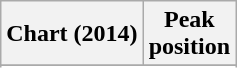<table class="wikitable sortable">
<tr>
<th>Chart (2014)</th>
<th>Peak<br>position</th>
</tr>
<tr>
</tr>
<tr>
</tr>
<tr>
</tr>
</table>
